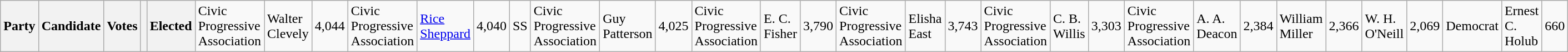<table class="wikitable">
<tr>
<th colspan="2">Party</th>
<th>Candidate</th>
<th>Votes</th>
<th></th>
<th>Elected<br>







</th>
<td>Civic Progressive Association</td>
<td>Walter Clevely</td>
<td align="right">4,044<br></td>
<td>Civic Progressive Association</td>
<td><a href='#'>Rice Sheppard</a></td>
<td align="right">4,040</td>
<td>SS<br></td>
<td>Civic Progressive Association</td>
<td>Guy Patterson</td>
<td align="right">4,025<br></td>
<td>Civic Progressive Association</td>
<td>E. C. Fisher</td>
<td align="right">3,790<br></td>
<td>Civic Progressive Association</td>
<td>Elisha East</td>
<td align="right">3,743<br></td>
<td>Civic Progressive Association</td>
<td>C. B. Willis</td>
<td align="right">3,303<br></td>
<td>Civic Progressive Association</td>
<td>A. A. Deacon</td>
<td align="right">2,384<br></td>
<td>William Miller</td>
<td align="right">2,366<br></td>
<td>W. H. O'Neill</td>
<td align="right">2,069<br>
</td>
<td>Democrat</td>
<td>Ernest C. Holub</td>
<td align="right">660</td>
</tr>
</table>
